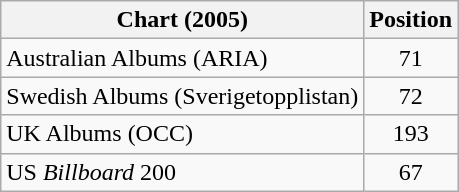<table class="wikitable plainrowheaders sortable">
<tr>
<th scope="col">Chart (2005)</th>
<th scope="col">Position</th>
</tr>
<tr>
<td>Australian Albums (ARIA)</td>
<td align="center">71</td>
</tr>
<tr>
<td>Swedish Albums (Sverigetopplistan)</td>
<td align="center">72</td>
</tr>
<tr>
<td>UK Albums (OCC)</td>
<td align="center">193</td>
</tr>
<tr>
<td>US <em>Billboard</em> 200</td>
<td align="center">67</td>
</tr>
</table>
